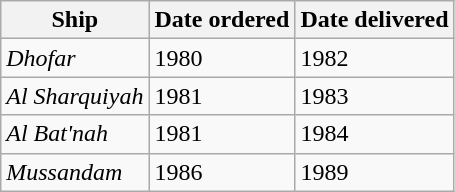<table class="wikitable">
<tr>
<th>Ship</th>
<th>Date ordered</th>
<th>Date delivered</th>
</tr>
<tr>
<td><em>Dhofar</em></td>
<td>1980</td>
<td>1982</td>
</tr>
<tr>
<td><em>Al Sharquiyah</em></td>
<td>1981</td>
<td>1983</td>
</tr>
<tr>
<td><em>Al Bat'nah</em></td>
<td>1981</td>
<td>1984</td>
</tr>
<tr>
<td><em>Mussandam</em></td>
<td>1986</td>
<td>1989</td>
</tr>
</table>
